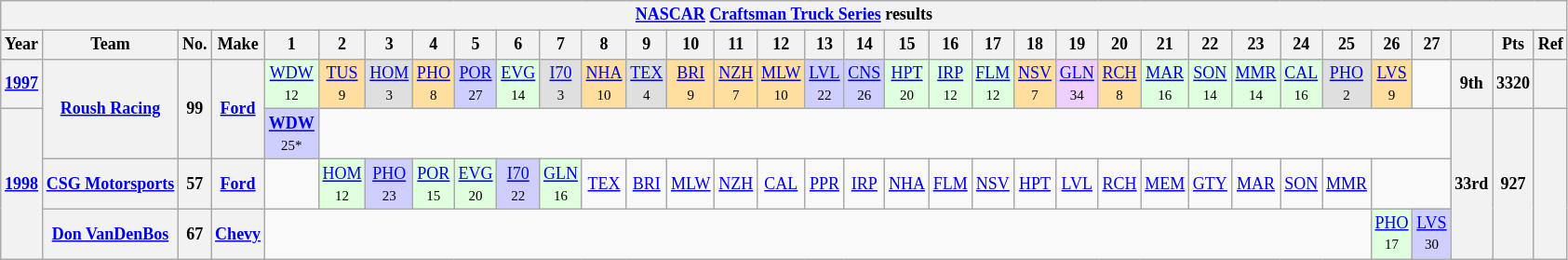<table class="wikitable" style="text-align:center; font-size:75%">
<tr>
<th colspan=45><a href='#'>NASCAR</a> <a href='#'>Craftsman Truck Series</a> results</th>
</tr>
<tr>
<th>Year</th>
<th>Team</th>
<th>No.</th>
<th>Make</th>
<th>1</th>
<th>2</th>
<th>3</th>
<th>4</th>
<th>5</th>
<th>6</th>
<th>7</th>
<th>8</th>
<th>9</th>
<th>10</th>
<th>11</th>
<th>12</th>
<th>13</th>
<th>14</th>
<th>15</th>
<th>16</th>
<th>17</th>
<th>18</th>
<th>19</th>
<th>20</th>
<th>21</th>
<th>22</th>
<th>23</th>
<th>24</th>
<th>25</th>
<th>26</th>
<th>27</th>
<th></th>
<th>Pts</th>
<th>Ref</th>
</tr>
<tr>
<th><a href='#'>1997</a></th>
<th rowspan=2><a href='#'>Roush Racing</a></th>
<th rowspan=2>99</th>
<th rowspan=2><a href='#'>Ford</a></th>
<td style="background:#DFFFDF;"><a href='#'>WDW</a><br><small>12</small></td>
<td style="background:#FFDF9F;"><a href='#'>TUS</a><br><small>9</small></td>
<td style="background:#DFDFDF;"><a href='#'>HOM</a><br><small>3</small></td>
<td style="background:#FFDF9F;"><a href='#'>PHO</a><br><small>8</small></td>
<td style="background:#CFCFFF;"><a href='#'>POR</a><br><small>27</small></td>
<td style="background:#DFFFDF;"><a href='#'>EVG</a><br><small>14</small></td>
<td style="background:#DFDFDF;"><a href='#'>I70</a><br><small>3</small></td>
<td style="background:#FFDF9F;"><a href='#'>NHA</a><br><small>10</small></td>
<td style="background:#DFDFDF;"><a href='#'>TEX</a><br><small>4</small></td>
<td style="background:#FFDF9F;"><a href='#'>BRI</a><br><small>9</small></td>
<td style="background:#FFDF9F;"><a href='#'>NZH</a><br><small>7</small></td>
<td style="background:#FFDF9F;"><a href='#'>MLW</a><br><small>10</small></td>
<td style="background:#CFCFFF;"><a href='#'>LVL</a><br><small>22</small></td>
<td style="background:#CFCFFF;"><a href='#'>CNS</a><br><small>26</small></td>
<td style="background:#DFFFDF;"><a href='#'>HPT</a><br><small>20</small></td>
<td style="background:#DFFFDF;"><a href='#'>IRP</a><br><small>12</small></td>
<td style="background:#DFFFDF;"><a href='#'>FLM</a><br><small>12</small></td>
<td style="background:#FFDF9F;"><a href='#'>NSV</a><br><small>7</small></td>
<td style="background:#EFCFFF;"><a href='#'>GLN</a><br><small>34</small></td>
<td style="background:#FFDF9F;"><a href='#'>RCH</a><br><small>8</small></td>
<td style="background:#DFFFDF;"><a href='#'>MAR</a><br><small>16</small></td>
<td style="background:#DFFFDF;"><a href='#'>SON</a><br><small>14</small></td>
<td style="background:#DFFFDF;"><a href='#'>MMR</a><br><small>14</small></td>
<td style="background:#DFFFDF;"><a href='#'>CAL</a><br><small>16</small></td>
<td style="background:#DFDFDF;"><a href='#'>PHO</a><br><small>2</small></td>
<td style="background:#FFDF9F;"><a href='#'>LVS</a><br><small>9</small></td>
<td></td>
<th>9th</th>
<th>3320</th>
<th></th>
</tr>
<tr>
<th rowspan=3><a href='#'>1998</a></th>
<td style="background:#CFCFFF;"><strong><a href='#'>WDW</a></strong><br><small>25*</small></td>
<td colspan=26></td>
<th rowspan=3>33rd</th>
<th rowspan=3>927</th>
<th rowspan=3></th>
</tr>
<tr>
<th><a href='#'>CSG Motorsports</a></th>
<th>57</th>
<th><a href='#'>Ford</a></th>
<td></td>
<td style="background:#DFFFDF;"><a href='#'>HOM</a><br><small>12</small></td>
<td style="background:#CFCFFF;"><a href='#'>PHO</a><br><small>23</small></td>
<td style="background:#DFFFDF;"><a href='#'>POR</a><br><small>15</small></td>
<td style="background:#DFFFDF;"><a href='#'>EVG</a><br><small>20</small></td>
<td style="background:#CFCFFF;"><a href='#'>I70</a><br><small>22</small></td>
<td style="background:#DFFFDF;"><a href='#'>GLN</a><br><small>16</small></td>
<td><a href='#'>TEX</a></td>
<td><a href='#'>BRI</a></td>
<td><a href='#'>MLW</a></td>
<td><a href='#'>NZH</a></td>
<td><a href='#'>CAL</a></td>
<td><a href='#'>PPR</a></td>
<td><a href='#'>IRP</a></td>
<td><a href='#'>NHA</a></td>
<td><a href='#'>FLM</a></td>
<td><a href='#'>NSV</a></td>
<td><a href='#'>HPT</a></td>
<td><a href='#'>LVL</a></td>
<td><a href='#'>RCH</a></td>
<td><a href='#'>MEM</a></td>
<td><a href='#'>GTY</a></td>
<td><a href='#'>MAR</a></td>
<td><a href='#'>SON</a></td>
<td><a href='#'>MMR</a></td>
<td colspan=2></td>
</tr>
<tr>
<th><a href='#'>Don VanDenBos</a></th>
<th>67</th>
<th><a href='#'>Chevy</a></th>
<td colspan=25></td>
<td style="background:#DFFFDF;"><a href='#'>PHO</a><br><small>17</small></td>
<td style="background:#CFCFFF;"><a href='#'>LVS</a><br><small>30</small></td>
</tr>
</table>
